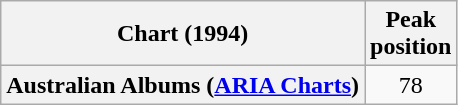<table class="wikitable sortable plainrowheaders" style="text-align:center">
<tr>
<th scope="col">Chart (1994)</th>
<th scope="col">Peak<br>position</th>
</tr>
<tr>
<th scope="row">Australian Albums (<a href='#'>ARIA Charts</a>)</th>
<td>78</td>
</tr>
</table>
